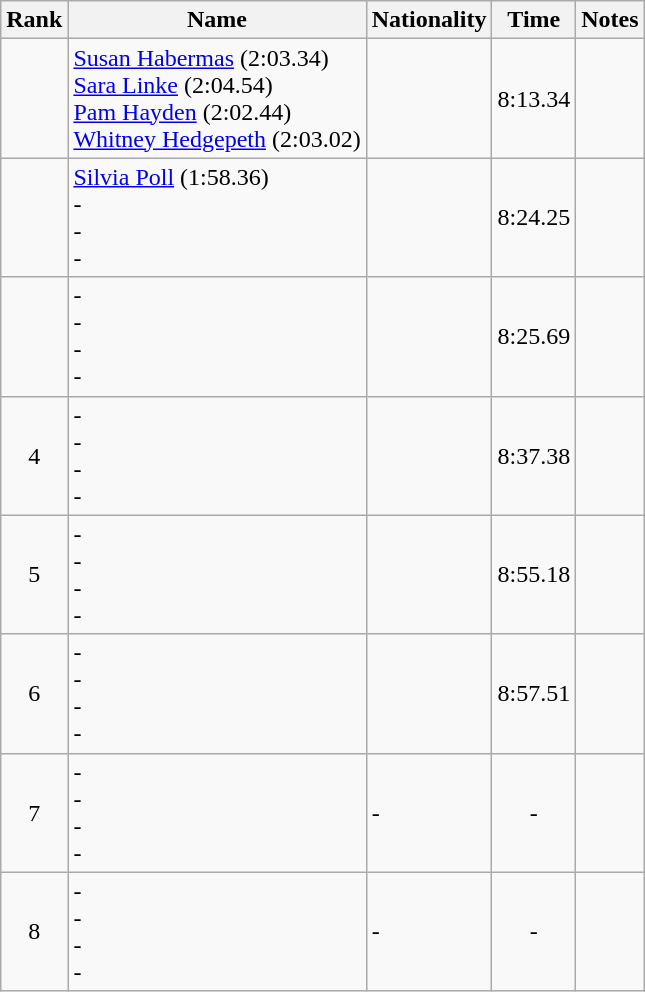<table class="wikitable sortable" style="text-align:center">
<tr>
<th>Rank</th>
<th>Name</th>
<th>Nationality</th>
<th>Time</th>
<th>Notes</th>
</tr>
<tr>
<td></td>
<td align=left><a href='#'>Susan Habermas</a> (2:03.34) <br> <a href='#'>Sara Linke</a> (2:04.54) <br> <a href='#'>Pam Hayden</a> (2:02.44) <br> <a href='#'>Whitney Hedgepeth</a> (2:03.02)</td>
<td align=left></td>
<td>8:13.34</td>
<td></td>
</tr>
<tr>
<td></td>
<td align=left><a href='#'>Silvia Poll</a> (1:58.36) <br> - <br> - <br> -</td>
<td align=left></td>
<td>8:24.25</td>
<td></td>
</tr>
<tr>
<td></td>
<td align=left>- <br> - <br> - <br> -</td>
<td align=left></td>
<td>8:25.69</td>
<td></td>
</tr>
<tr>
<td>4</td>
<td align=left>- <br> - <br> - <br> -</td>
<td align=left></td>
<td>8:37.38</td>
<td></td>
</tr>
<tr>
<td>5</td>
<td align=left>- <br> - <br> - <br> -</td>
<td align=left></td>
<td>8:55.18</td>
<td></td>
</tr>
<tr>
<td>6</td>
<td align=left>- <br> - <br> - <br> -</td>
<td align=left></td>
<td>8:57.51</td>
<td></td>
</tr>
<tr>
<td>7</td>
<td align=left>- <br> - <br> - <br> -</td>
<td align=left>-</td>
<td>-</td>
<td></td>
</tr>
<tr>
<td>8</td>
<td align=left>- <br> - <br> - <br> -</td>
<td align=left>-</td>
<td>-</td>
<td></td>
</tr>
</table>
